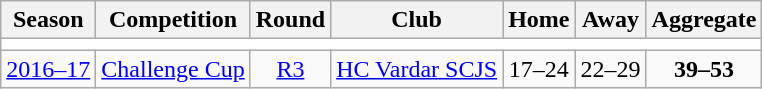<table class="wikitable">
<tr>
<th>Season</th>
<th>Competition</th>
<th>Round</th>
<th>Club</th>
<th>Home</th>
<th>Away</th>
<th>Aggregate</th>
</tr>
<tr>
<td colspan="7" bgcolor=white></td>
</tr>
<tr>
<td><a href='#'>2016–17</a></td>
<td><a href='#'>Challenge Cup</a></td>
<td style="text-align:center;"><a href='#'>R3</a></td>
<td> <a href='#'>HC Vardar SCJS</a></td>
<td style="text-align:center;">17–24</td>
<td style="text-align:center;">22–29</td>
<td style="text-align:center;"><strong>39–53</strong></td>
</tr>
</table>
